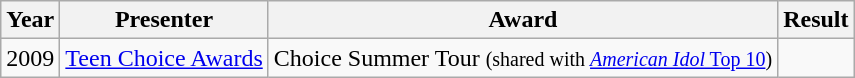<table class="wikitable">
<tr>
<th>Year</th>
<th>Presenter</th>
<th>Award</th>
<th>Result</th>
</tr>
<tr>
<td>2009</td>
<td><a href='#'>Teen Choice Awards</a></td>
<td>Choice Summer Tour <small>(shared with <a href='#'><em>American Idol</em> Top 10</a>)</small></td>
<td></td>
</tr>
</table>
